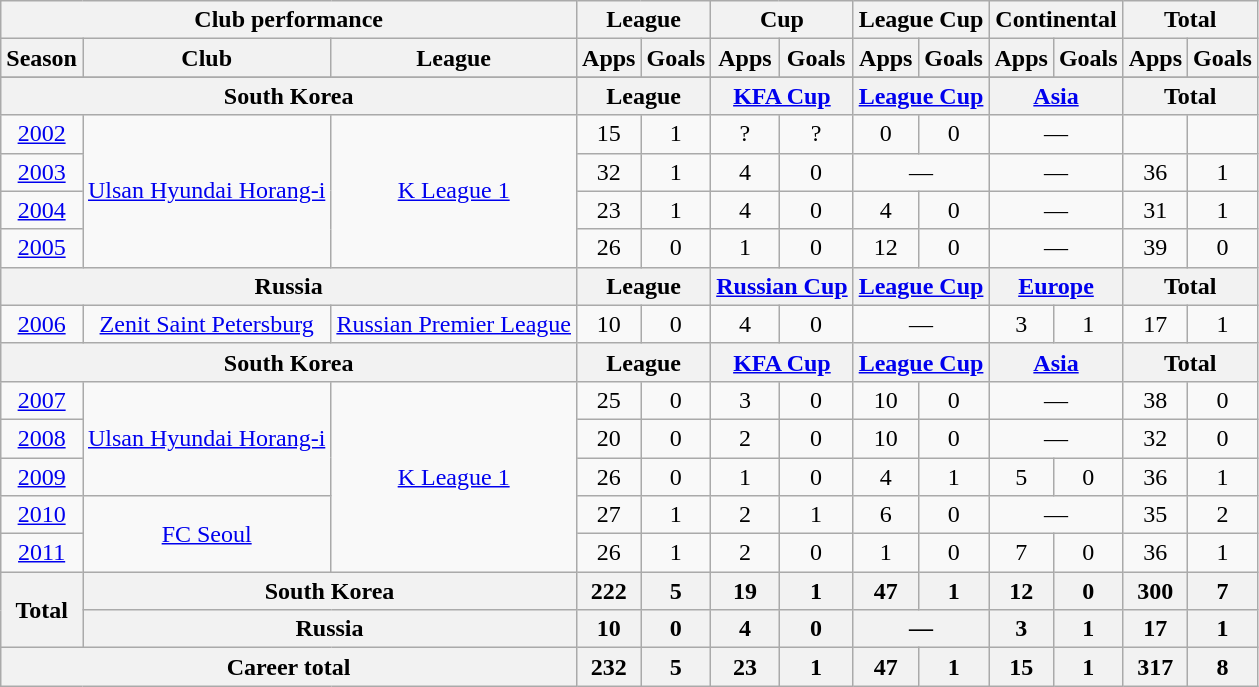<table class="wikitable" style="text-align:center">
<tr>
<th colspan=3>Club performance</th>
<th colspan=2>League</th>
<th colspan=2>Cup</th>
<th colspan=2>League Cup</th>
<th colspan=2>Continental</th>
<th colspan=2>Total</th>
</tr>
<tr>
<th>Season</th>
<th>Club</th>
<th>League</th>
<th>Apps</th>
<th>Goals</th>
<th>Apps</th>
<th>Goals</th>
<th>Apps</th>
<th>Goals</th>
<th>Apps</th>
<th>Goals</th>
<th>Apps</th>
<th>Goals</th>
</tr>
<tr>
</tr>
<tr>
<th colspan=3>South Korea</th>
<th colspan=2>League</th>
<th colspan=2><a href='#'>KFA Cup</a></th>
<th colspan=2><a href='#'>League Cup</a></th>
<th colspan=2><a href='#'>Asia</a></th>
<th colspan=2>Total</th>
</tr>
<tr>
<td><a href='#'>2002</a></td>
<td rowspan="4"><a href='#'>Ulsan Hyundai Horang-i</a></td>
<td rowspan="4"><a href='#'>K League 1</a></td>
<td>15</td>
<td>1</td>
<td>?</td>
<td>?</td>
<td>0</td>
<td>0</td>
<td colspan="2">—</td>
<td></td>
<td></td>
</tr>
<tr>
<td><a href='#'>2003</a></td>
<td>32</td>
<td>1</td>
<td>4</td>
<td>0</td>
<td colspan="2">—</td>
<td colspan="2">—</td>
<td>36</td>
<td>1</td>
</tr>
<tr>
<td><a href='#'>2004</a></td>
<td>23</td>
<td>1</td>
<td>4</td>
<td>0</td>
<td>4</td>
<td>0</td>
<td colspan="2">—</td>
<td>31</td>
<td>1</td>
</tr>
<tr>
<td><a href='#'>2005</a></td>
<td>26</td>
<td>0</td>
<td>1</td>
<td>0</td>
<td>12</td>
<td>0</td>
<td colspan="2">—</td>
<td>39</td>
<td>0</td>
</tr>
<tr>
<th colspan=3>Russia</th>
<th colspan=2>League</th>
<th colspan=2><a href='#'>Russian Cup</a></th>
<th colspan=2><a href='#'>League Cup</a></th>
<th colspan=2><a href='#'>Europe</a></th>
<th colspan=2>Total</th>
</tr>
<tr>
<td><a href='#'>2006</a></td>
<td><a href='#'>Zenit Saint Petersburg</a></td>
<td><a href='#'>Russian Premier League</a></td>
<td>10</td>
<td>0</td>
<td>4</td>
<td>0</td>
<td colspan="2">—</td>
<td>3</td>
<td>1</td>
<td>17</td>
<td>1</td>
</tr>
<tr>
<th colspan=3>South Korea</th>
<th colspan=2>League</th>
<th colspan=2><a href='#'>KFA Cup</a></th>
<th colspan=2><a href='#'>League Cup</a></th>
<th colspan=2><a href='#'>Asia</a></th>
<th colspan=2>Total</th>
</tr>
<tr>
<td><a href='#'>2007</a></td>
<td rowspan="3"><a href='#'>Ulsan Hyundai Horang-i</a></td>
<td rowspan="5"><a href='#'>K League 1</a></td>
<td>25</td>
<td>0</td>
<td>3</td>
<td>0</td>
<td>10</td>
<td>0</td>
<td colspan="2">—</td>
<td>38</td>
<td>0</td>
</tr>
<tr>
<td><a href='#'>2008</a></td>
<td>20</td>
<td>0</td>
<td>2</td>
<td>0</td>
<td>10</td>
<td>0</td>
<td colspan="2">—</td>
<td>32</td>
<td>0</td>
</tr>
<tr>
<td><a href='#'>2009</a></td>
<td>26</td>
<td>0</td>
<td>1</td>
<td>0</td>
<td>4</td>
<td>1</td>
<td>5</td>
<td>0</td>
<td>36</td>
<td>1</td>
</tr>
<tr>
<td><a href='#'>2010</a></td>
<td rowspan="2"><a href='#'>FC Seoul</a></td>
<td>27</td>
<td>1</td>
<td>2</td>
<td>1</td>
<td>6</td>
<td>0</td>
<td colspan="2">—</td>
<td>35</td>
<td>2</td>
</tr>
<tr>
<td><a href='#'>2011</a></td>
<td>26</td>
<td>1</td>
<td>2</td>
<td>0</td>
<td>1</td>
<td>0</td>
<td>7</td>
<td>0</td>
<td>36</td>
<td>1</td>
</tr>
<tr>
<th rowspan=2>Total</th>
<th colspan=2>South Korea</th>
<th>222</th>
<th>5</th>
<th>19</th>
<th>1</th>
<th>47</th>
<th>1</th>
<th>12</th>
<th>0</th>
<th>300</th>
<th>7</th>
</tr>
<tr>
<th colspan=2>Russia</th>
<th>10</th>
<th>0</th>
<th>4</th>
<th>0</th>
<th colspan="2">—</th>
<th>3</th>
<th>1</th>
<th>17</th>
<th>1</th>
</tr>
<tr>
<th colspan=3>Career total</th>
<th>232</th>
<th>5</th>
<th>23</th>
<th>1</th>
<th>47</th>
<th>1</th>
<th>15</th>
<th>1</th>
<th>317</th>
<th>8</th>
</tr>
</table>
